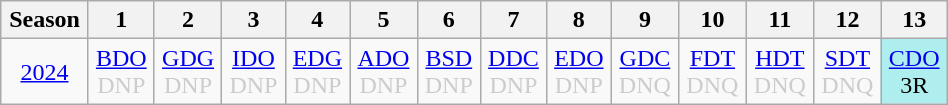<table class="wikitable" style="width:50%; margin:0">
<tr>
<th>Season</th>
<th>1</th>
<th>2</th>
<th>3</th>
<th>4</th>
<th>5</th>
<th>6</th>
<th>7</th>
<th>8</th>
<th>9</th>
<th>10</th>
<th>11</th>
<th>12</th>
<th>13</th>
</tr>
<tr>
<td style="text-align:center;"background:#efefef;"><a href='#'>2024</a></td>
<td style="text-align:center; color:#ccc;"><a href='#'>BDO</a><br>DNP</td>
<td style="text-align:center; color:#ccc;"><a href='#'>GDG</a><br>DNP</td>
<td style="text-align:center; color:#ccc;"><a href='#'>IDO</a><br>DNP</td>
<td style="text-align:center; color:#ccc;"><a href='#'>EDG</a><br>DNP</td>
<td style="text-align:center; color:#ccc;"><a href='#'>ADO</a><br>DNP</td>
<td style="text-align:center; color:#ccc;"><a href='#'>BSD</a><br>DNP</td>
<td style="text-align:center; color:#ccc;"><a href='#'>DDC</a><br>DNP</td>
<td style="text-align:center; color:#ccc;"><a href='#'>EDO</a><br>DNP</td>
<td style="text-align:center; color:#ccc;"><a href='#'>GDC</a><br>DNQ</td>
<td style="text-align:center; color:#ccc;"><a href='#'>FDT</a><br>DNQ</td>
<td style="text-align:center; color:#ccc;"><a href='#'>HDT</a><br>DNQ</td>
<td style="text-align:center; color:#ccc;"><a href='#'>SDT</a><br>DNQ</td>
<td style="text-align:center; background:#afeeee;"><a href='#'>CDO</a><br>3R</td>
</tr>
</table>
